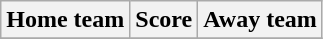<table class="wikitable" style="text-align: center">
<tr>
<th>Home team</th>
<th>Score</th>
<th>Away team</th>
</tr>
<tr>
</tr>
</table>
